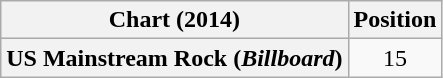<table class="wikitable plainrowheaders" style="text-align:center">
<tr>
<th scope="col">Chart (2014)</th>
<th scope="col">Position</th>
</tr>
<tr>
<th scope="row">US Mainstream Rock (<em>Billboard</em>)</th>
<td>15</td>
</tr>
</table>
